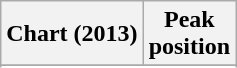<table class="wikitable sortable plainrowheaders" style="text-align:center">
<tr>
<th scope="col">Chart (2013)</th>
<th scope="col">Peak<br>position</th>
</tr>
<tr>
</tr>
<tr>
</tr>
<tr>
</tr>
</table>
